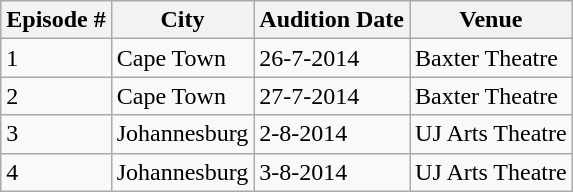<table class="wikitable sortable">
<tr>
<th>Episode #</th>
<th>City</th>
<th>Audition Date</th>
<th>Venue</th>
</tr>
<tr>
<td>1</td>
<td>Cape Town</td>
<td>26-7-2014</td>
<td>Baxter Theatre</td>
</tr>
<tr>
<td>2</td>
<td>Cape Town</td>
<td>27-7-2014</td>
<td>Baxter Theatre</td>
</tr>
<tr>
<td>3</td>
<td>Johannesburg</td>
<td>2-8-2014</td>
<td>UJ Arts Theatre</td>
</tr>
<tr>
<td>4</td>
<td>Johannesburg</td>
<td>3-8-2014</td>
<td>UJ Arts Theatre</td>
</tr>
</table>
